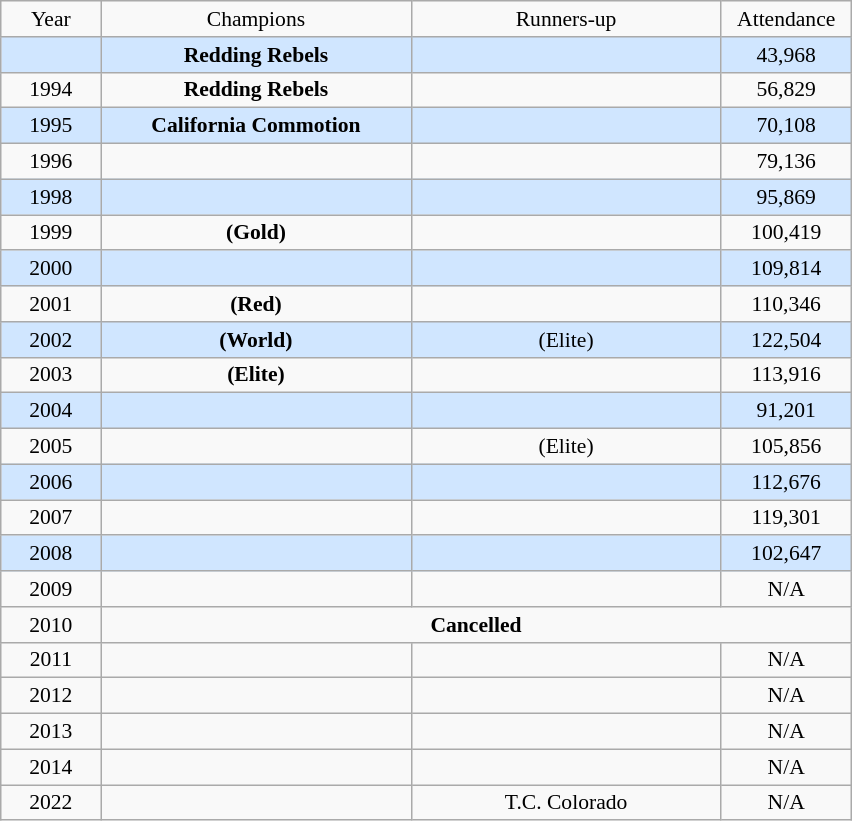<table class="wikitable" style="font-size:90%; text-align: center;">
<tr>
<td width="60pt">Year</td>
<td width="200pt">Champions</td>
<td width="200pt">Runners-up</td>
<td width="80pt">Attendance</td>
</tr>
<tr style="background: #D0E6FF;">
<td></td>
<td><strong>Redding Rebels</strong></td>
<td></td>
<td>43,968</td>
</tr>
<tr>
<td>1994</td>
<td><strong>Redding Rebels</strong></td>
<td></td>
<td>56,829</td>
</tr>
<tr style="background: #D0E6FF;">
<td>1995</td>
<td><strong>California Commotion</strong></td>
<td></td>
<td>70,108</td>
</tr>
<tr>
<td>1996</td>
<td><strong></strong></td>
<td></td>
<td>79,136</td>
</tr>
<tr style="background: #D0E6FF;">
<td>1998</td>
<td><strong></strong></td>
<td></td>
<td>95,869</td>
</tr>
<tr>
<td>1999</td>
<td><strong> (Gold)</strong></td>
<td></td>
<td>100,419</td>
</tr>
<tr style="background: #D0E6FF;">
<td>2000</td>
<td><strong></strong></td>
<td></td>
<td>109,814</td>
</tr>
<tr>
<td>2001</td>
<td><strong> (Red)</strong></td>
<td></td>
<td>110,346</td>
</tr>
<tr style="background: #D0E6FF;">
<td>2002</td>
<td><strong> (World)</strong></td>
<td> (Elite)</td>
<td>122,504</td>
</tr>
<tr>
<td>2003</td>
<td><strong> (Elite)</strong></td>
<td></td>
<td>113,916</td>
</tr>
<tr style="background: #D0E6FF;">
<td>2004</td>
<td><strong></strong></td>
<td></td>
<td>91,201</td>
</tr>
<tr>
<td>2005</td>
<td><strong></strong></td>
<td> (Elite)</td>
<td>105,856</td>
</tr>
<tr style="background: #D0E6FF;">
<td>2006</td>
<td><strong></strong></td>
<td></td>
<td>112,676</td>
</tr>
<tr>
<td>2007</td>
<td><strong></strong></td>
<td></td>
<td>119,301</td>
</tr>
<tr style="background: #D0E6FF;">
<td>2008</td>
<td><strong></strong></td>
<td></td>
<td>102,647</td>
</tr>
<tr>
<td>2009</td>
<td><strong></strong></td>
<td></td>
<td>N/A</td>
</tr>
<tr>
<td>2010</td>
<td colspan=3><strong>Cancelled</strong></td>
</tr>
<tr>
<td>2011</td>
<td><strong></strong></td>
<td></td>
<td>N/A</td>
</tr>
<tr>
<td>2012</td>
<td><strong></strong></td>
<td></td>
<td>N/A</td>
</tr>
<tr>
<td>2013</td>
<td><strong></strong></td>
<td></td>
<td>N/A</td>
</tr>
<tr>
<td>2014</td>
<td><strong></strong></td>
<td></td>
<td>N/A</td>
</tr>
<tr>
<td>2022</td>
<td><strong></strong></td>
<td>T.C. Colorado</td>
<td>N/A</td>
</tr>
</table>
